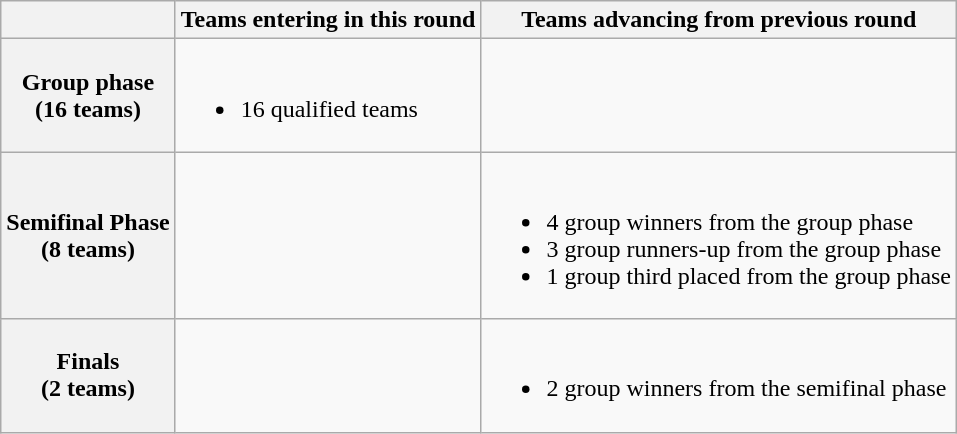<table class="wikitable">
<tr>
<th></th>
<th>Teams entering in this round</th>
<th>Teams advancing from previous round</th>
</tr>
<tr>
<th>Group phase<br>(16 teams)</th>
<td><br><ul><li>16 qualified teams</li></ul></td>
<td></td>
</tr>
<tr>
<th>Semifinal Phase<br>(8 teams)</th>
<td></td>
<td><br><ul><li>4 group winners from the group phase</li><li>3 group runners-up from the group phase</li><li>1 group third placed from the group phase</li></ul></td>
</tr>
<tr>
<th>Finals<br>(2 teams)</th>
<td></td>
<td><br><ul><li>2 group winners from the semifinal phase</li></ul></td>
</tr>
</table>
